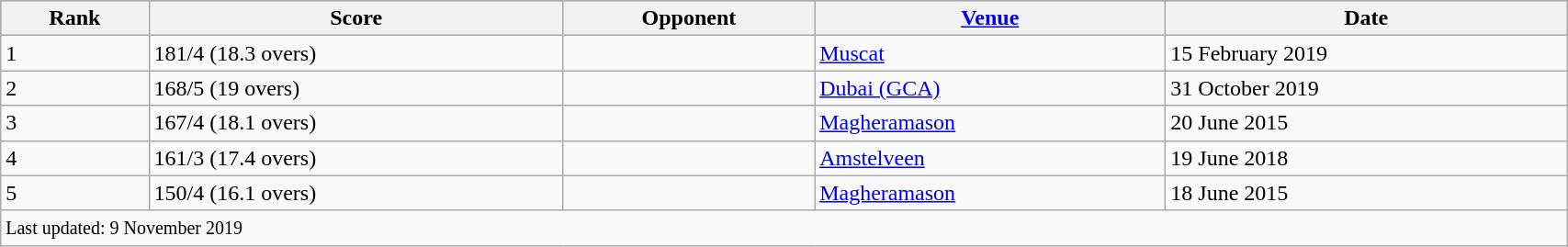<table class="wikitable" style="width:90%;">
<tr style="background:#bdb76b;">
<th>Rank</th>
<th>Score</th>
<th>Opponent</th>
<th><a href='#'>Venue</a></th>
<th>Date</th>
</tr>
<tr>
<td>1</td>
<td>181/4 (18.3 overs)</td>
<td></td>
<td><a href='#'>Muscat</a></td>
<td>15 February 2019</td>
</tr>
<tr>
<td>2</td>
<td>168/5 (19 overs)</td>
<td></td>
<td><a href='#'>Dubai (GCA)</a></td>
<td>31 October 2019</td>
</tr>
<tr>
<td>3</td>
<td>167/4 (18.1 overs)</td>
<td></td>
<td><a href='#'>Magheramason</a></td>
<td>20 June 2015</td>
</tr>
<tr>
<td>4</td>
<td>161/3 (17.4 overs)</td>
<td></td>
<td><a href='#'>Amstelveen</a></td>
<td>19 June 2018</td>
</tr>
<tr>
<td>5</td>
<td>150/4 (16.1 overs)</td>
<td></td>
<td><a href='#'>Magheramason</a></td>
<td>18 June 2015</td>
</tr>
<tr>
<td colspan=6><small>Last updated: 9 November 2019</small></td>
</tr>
</table>
